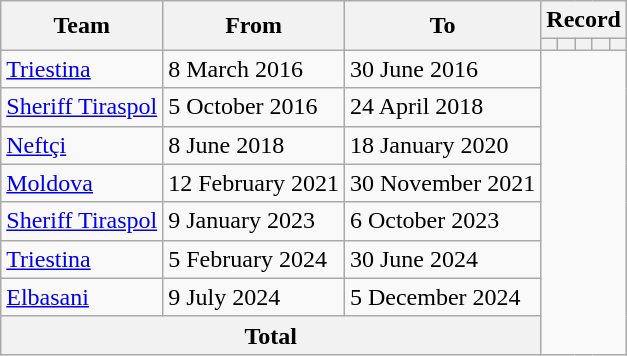<table class=wikitable style="text-align: center">
<tr>
<th rowspan=2>Team</th>
<th rowspan=2>From</th>
<th rowspan=2>To</th>
<th colspan=5>Record</th>
</tr>
<tr>
<th></th>
<th></th>
<th></th>
<th></th>
<th></th>
</tr>
<tr>
<td align=left><a href='#'>Triestina</a></td>
<td align=left>8 March 2016</td>
<td align=left>30 June 2016<br></td>
</tr>
<tr>
<td align=left><a href='#'>Sheriff Tiraspol</a></td>
<td align=left>5 October 2016</td>
<td align=left>24 April 2018<br></td>
</tr>
<tr>
<td align=left><a href='#'>Neftçi</a></td>
<td align=left>8 June 2018</td>
<td align=left>18 January 2020<br></td>
</tr>
<tr>
<td align=left><a href='#'>Moldova</a></td>
<td align=left>12 February 2021</td>
<td align=left>30 November 2021<br></td>
</tr>
<tr>
<td align=left><a href='#'>Sheriff Tiraspol</a></td>
<td align=left>9 January 2023</td>
<td align=left>6 October 2023<br></td>
</tr>
<tr>
<td align=left><a href='#'>Triestina</a></td>
<td align=left>5 February 2024</td>
<td align=left>30 June 2024<br></td>
</tr>
<tr>
<td align=left><a href='#'>Elbasani</a></td>
<td align=left>9 July 2024</td>
<td align=left>5 December 2024<br></td>
</tr>
<tr>
<th colspan="3">Total<br></th>
</tr>
</table>
